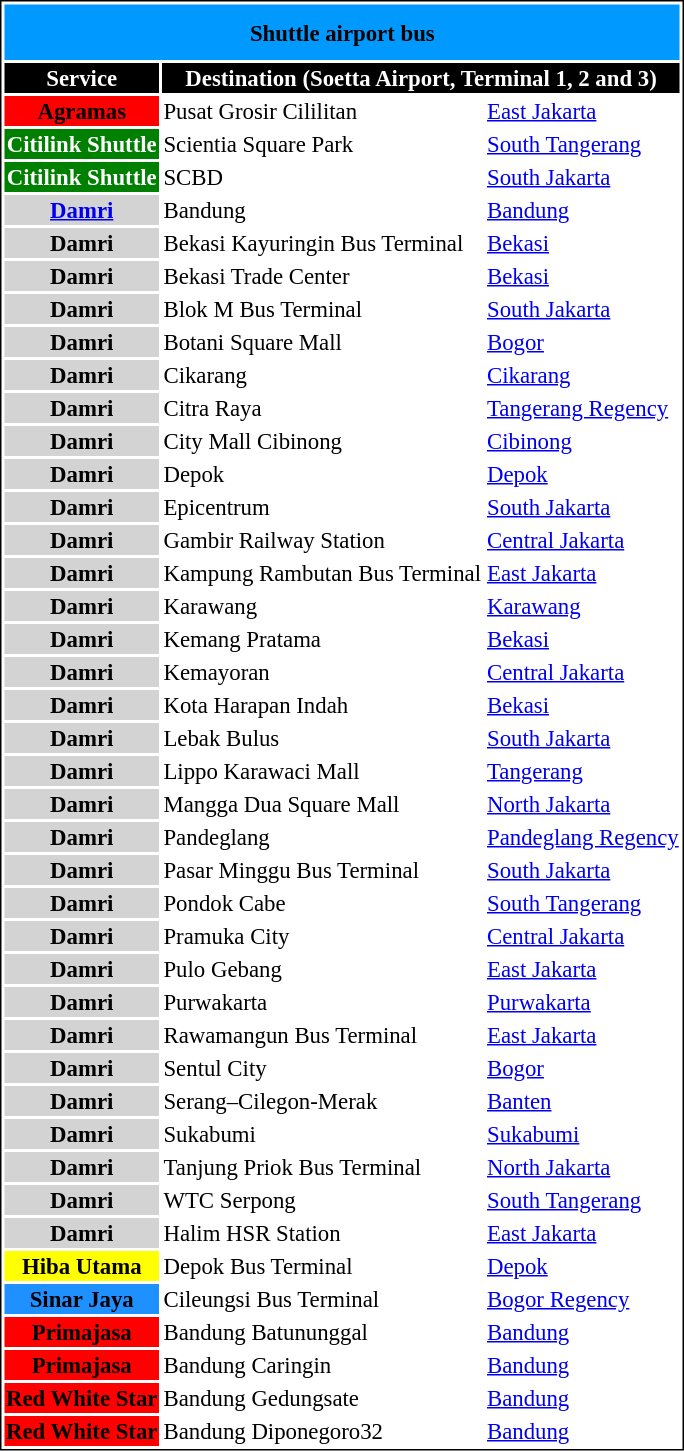<table style="font-size:95%; border:1px solid black">
<tr>
<th colspan="4" style="text-align:center; background:#09f; color:black; height:35px;">Shuttle airport bus</th>
</tr>
<tr>
<th style="background-color:black;color:white">Service</th>
<th colspan="2" style="background-color:black;color:white">Destination (Soetta Airport, Terminal 1, 2 and 3)</th>
</tr>
<tr>
<td style="background-color:red;color:black;text-align:center;font-weight:bold">Agramas</td>
<td>Pusat Grosir Cililitan</td>
<td><a href='#'>East Jakarta</a></td>
</tr>
<tr>
<td style="background-color:green;color:white;text-align:center;font-weight:bold">Citilink Shuttle</td>
<td>Scientia Square Park</td>
<td><a href='#'>South Tangerang</a></td>
</tr>
<tr>
<td style="background-color:green;color:white;text-align:center;font-weight:bold">Citilink Shuttle</td>
<td>SCBD</td>
<td><a href='#'>South Jakarta</a></td>
</tr>
<tr>
<td style="background-color:lightgray;color:black;text-align:center;font-weight:bold"><a href='#'>Damri</a></td>
<td>Bandung</td>
<td><a href='#'>Bandung</a></td>
</tr>
<tr>
<td style="background-color:lightgray;color:black;text-align:center;font-weight:bold">Damri</td>
<td>Bekasi Kayuringin Bus Terminal</td>
<td><a href='#'>Bekasi</a></td>
</tr>
<tr>
<td style="background-color:lightgray;color:black;text-align:center;font-weight:bold">Damri</td>
<td>Bekasi Trade Center</td>
<td><a href='#'>Bekasi</a></td>
</tr>
<tr>
<td style="background-color:lightgray;color:black;text-align:center;font-weight:bold">Damri</td>
<td>Blok M Bus Terminal</td>
<td><a href='#'>South Jakarta</a></td>
</tr>
<tr>
<td style="background-color:lightgray;color:black;text-align:center;font-weight:bold">Damri</td>
<td>Botani Square Mall</td>
<td><a href='#'>Bogor</a></td>
</tr>
<tr>
<td style="background-color:lightgray;color:black;text-align:center;font-weight:bold">Damri</td>
<td>Cikarang</td>
<td><a href='#'>Cikarang</a></td>
</tr>
<tr>
<td style="background-color:lightgray;color:black;text-align:center;font-weight:bold">Damri</td>
<td>Citra Raya</td>
<td><a href='#'>Tangerang Regency</a></td>
</tr>
<tr>
<td style="background-color:lightgray;color:black;text-align:center;font-weight:bold">Damri</td>
<td>City Mall Cibinong</td>
<td><a href='#'>Cibinong</a></td>
</tr>
<tr>
<td style="background-color:lightgray;color:black;text-align:center;font-weight:bold">Damri</td>
<td>Depok</td>
<td><a href='#'>Depok</a></td>
</tr>
<tr>
<td style="background-color:lightgray;color:black;text-align:center;font-weight:bold">Damri</td>
<td>Epicentrum</td>
<td><a href='#'>South Jakarta</a></td>
</tr>
<tr>
<td style="background-color:lightgray;color:black;text-align:center;font-weight:bold">Damri</td>
<td>Gambir Railway Station</td>
<td><a href='#'>Central Jakarta</a></td>
</tr>
<tr>
<td style="background-color:lightgray;color:black;text-align:center;font-weight:bold">Damri</td>
<td>Kampung Rambutan Bus Terminal</td>
<td><a href='#'>East Jakarta</a></td>
</tr>
<tr>
<td style="background-color:lightgray;color:black;text-align:center;font-weight:bold">Damri</td>
<td>Karawang</td>
<td><a href='#'>Karawang</a></td>
</tr>
<tr>
<td style="background-color:lightgray;color:black;text-align:center;font-weight:bold">Damri</td>
<td>Kemang Pratama</td>
<td><a href='#'>Bekasi</a></td>
</tr>
<tr>
<td style="background-color:lightgray;color:black;text-align:center;font-weight:bold">Damri</td>
<td>Kemayoran</td>
<td><a href='#'>Central Jakarta</a></td>
</tr>
<tr>
<td style="background-color:lightgray;color:black;text-align:center;font-weight:bold">Damri</td>
<td>Kota Harapan Indah</td>
<td><a href='#'>Bekasi</a></td>
</tr>
<tr>
<td style="background-color:lightgray;color:black;text-align:center;font-weight:bold">Damri</td>
<td>Lebak Bulus</td>
<td><a href='#'>South Jakarta</a></td>
</tr>
<tr>
<td style="background-color:lightgray;color:black;text-align:center;font-weight:bold">Damri</td>
<td>Lippo Karawaci Mall</td>
<td><a href='#'>Tangerang</a></td>
</tr>
<tr>
<td style="background-color:lightgray;color:black;text-align:center;font-weight:bold">Damri</td>
<td>Mangga Dua Square Mall</td>
<td><a href='#'>North Jakarta</a></td>
</tr>
<tr>
<td style="background-color:lightgray;color:black;text-align:center;font-weight:bold">Damri</td>
<td>Pandeglang</td>
<td><a href='#'>Pandeglang Regency</a></td>
</tr>
<tr>
<td style="background-color:lightgray;color:black;text-align:center;font-weight:bold">Damri</td>
<td>Pasar Minggu Bus Terminal</td>
<td><a href='#'>South Jakarta</a></td>
</tr>
<tr>
<td style="background-color:lightgray;color:black;text-align:center;font-weight:bold">Damri</td>
<td>Pondok Cabe</td>
<td><a href='#'>South Tangerang</a></td>
</tr>
<tr>
<td style="background-color:lightgray;color:black;text-align:center;font-weight:bold">Damri</td>
<td>Pramuka City</td>
<td><a href='#'>Central Jakarta</a></td>
</tr>
<tr>
<td style="background-color:lightgray;color:black;text-align:center;font-weight:bold">Damri</td>
<td>Pulo Gebang</td>
<td><a href='#'>East Jakarta</a></td>
</tr>
<tr>
<td style="background-color:lightgray;color:black;text-align:center;font-weight:bold">Damri</td>
<td>Purwakarta</td>
<td><a href='#'>Purwakarta</a></td>
</tr>
<tr>
<td style="background-color:lightgray;color:black;text-align:center;font-weight:bold">Damri</td>
<td>Rawamangun Bus Terminal</td>
<td><a href='#'>East Jakarta</a></td>
</tr>
<tr>
<td style="background-color:lightgray;color:black;text-align:center;font-weight:bold">Damri</td>
<td>Sentul City</td>
<td><a href='#'>Bogor</a></td>
</tr>
<tr>
<td style="background-color:lightgray;color:black;text-align:center;font-weight:bold">Damri</td>
<td>Serang–Cilegon-Merak</td>
<td><a href='#'>Banten</a></td>
</tr>
<tr>
<td style="background-color:lightgray;color:black;text-align:center;font-weight:bold">Damri</td>
<td>Sukabumi</td>
<td><a href='#'>Sukabumi</a></td>
</tr>
<tr>
<td style="background-color:lightgray;color:black;text-align:center;font-weight:bold">Damri</td>
<td>Tanjung Priok Bus Terminal</td>
<td><a href='#'>North Jakarta</a></td>
</tr>
<tr>
<td style="background-color:lightgray;color:black;text-align:center;font-weight:bold">Damri</td>
<td>WTC Serpong</td>
<td><a href='#'>South Tangerang</a></td>
</tr>
<tr>
<td style="background-color:lightgray;color:black;text-align:center;font-weight:bold">Damri</td>
<td>Halim HSR Station</td>
<td><a href='#'>East Jakarta</a></td>
</tr>
<tr>
<td style="background-color:yellow;color:black;text-align:center;font-weight:bold">Hiba Utama</td>
<td>Depok Bus Terminal</td>
<td><a href='#'>Depok</a></td>
</tr>
<tr>
<td style="background-color:dodgerblue;color:black;text-align:center;font-weight:bold">Sinar Jaya</td>
<td>Cileungsi Bus Terminal</td>
<td><a href='#'>Bogor Regency</a></td>
</tr>
<tr>
<td style="background-color:red;color:black;text-align:center;font-weight:bold">Primajasa</td>
<td>Bandung Batununggal</td>
<td><a href='#'>Bandung</a></td>
</tr>
<tr>
<td style="background-color:red;color:black;text-align:center;font-weight:bold">Primajasa</td>
<td>Bandung Caringin</td>
<td><a href='#'>Bandung</a></td>
</tr>
<tr>
<td style="background-color:red;color:black;text-align:center;font-weight:bold">Red White Star</td>
<td>Bandung Gedungsate</td>
<td><a href='#'>Bandung</a></td>
</tr>
<tr>
<td style="background-color:red;color:black;text-align:center;font-weight:bold">Red White Star</td>
<td>Bandung Diponegoro32</td>
<td><a href='#'>Bandung</a></td>
</tr>
</table>
